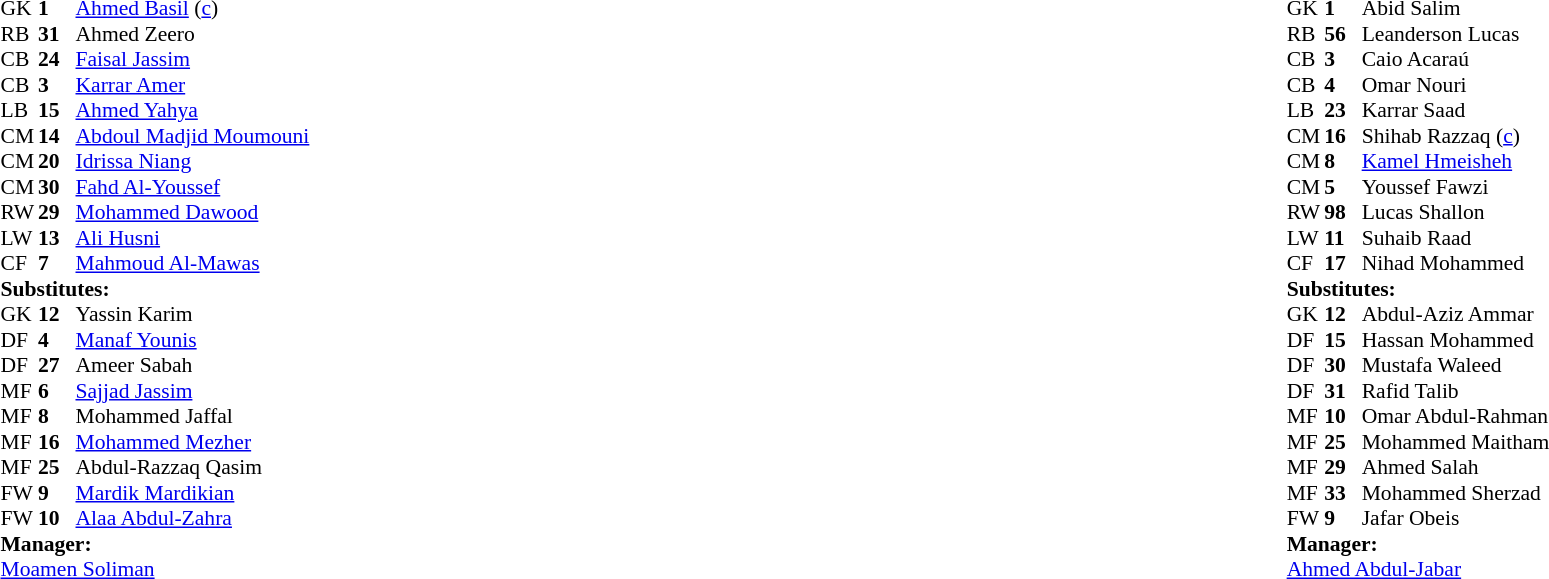<table style="width:100%">
<tr>
<td style="vertical-align:top; width:40%"><br><table style="font-size: 90%" cellspacing="0" cellpadding="0">
<tr>
<th width=25></th>
<th width=25></th>
</tr>
<tr>
<td>GK</td>
<td><strong>1</strong></td>
<td> <a href='#'>Ahmed Basil</a> (<a href='#'>c</a>)</td>
</tr>
<tr>
<td>RB</td>
<td><strong>31</strong></td>
<td> Ahmed Zeero</td>
<td></td>
<td></td>
</tr>
<tr>
<td>CB</td>
<td><strong>24</strong></td>
<td> <a href='#'>Faisal Jassim</a></td>
</tr>
<tr>
<td>CB</td>
<td><strong>3</strong></td>
<td> <a href='#'>Karrar Amer</a></td>
</tr>
<tr>
<td>LB</td>
<td><strong>15</strong></td>
<td> <a href='#'>Ahmed Yahya</a></td>
</tr>
<tr>
<td>CM</td>
<td><strong>14</strong></td>
<td> <a href='#'>Abdoul Madjid Moumouni</a></td>
<td></td>
<td></td>
</tr>
<tr>
<td>CM</td>
<td><strong>20</strong></td>
<td> <a href='#'>Idrissa Niang</a></td>
<td></td>
<td></td>
</tr>
<tr>
<td>CM</td>
<td><strong>30</strong></td>
<td> <a href='#'>Fahd Al-Youssef</a></td>
</tr>
<tr>
<td>RW</td>
<td><strong>29</strong></td>
<td> <a href='#'>Mohammed Dawood</a></td>
</tr>
<tr>
<td>LW</td>
<td><strong>13</strong></td>
<td> <a href='#'>Ali Husni</a></td>
<td></td>
<td></td>
</tr>
<tr>
<td>CF</td>
<td><strong>7</strong></td>
<td> <a href='#'>Mahmoud Al-Mawas</a></td>
<td></td>
<td></td>
</tr>
<tr>
<td colspan=3><strong>Substitutes:</strong></td>
</tr>
<tr>
<td>GK</td>
<td><strong>12</strong></td>
<td> Yassin Karim</td>
</tr>
<tr>
<td>DF</td>
<td><strong>4</strong></td>
<td> <a href='#'>Manaf Younis</a></td>
<td></td>
<td></td>
</tr>
<tr>
<td>DF</td>
<td><strong>27</strong></td>
<td> Ameer Sabah</td>
</tr>
<tr>
<td>MF</td>
<td><strong>6</strong></td>
<td> <a href='#'>Sajjad Jassim</a></td>
<td></td>
<td></td>
</tr>
<tr>
<td>MF</td>
<td><strong>8</strong></td>
<td> Mohammed Jaffal</td>
</tr>
<tr>
<td>MF</td>
<td><strong>16</strong></td>
<td> <a href='#'>Mohammed Mezher</a></td>
<td></td>
<td></td>
</tr>
<tr>
<td>MF</td>
<td><strong>25</strong></td>
<td> Abdul-Razzaq Qasim</td>
<td></td>
<td></td>
</tr>
<tr>
<td>FW</td>
<td><strong>9</strong></td>
<td> <a href='#'>Mardik Mardikian</a></td>
<td></td>
<td></td>
</tr>
<tr>
<td>FW</td>
<td><strong>10</strong></td>
<td> <a href='#'>Alaa Abdul-Zahra</a></td>
</tr>
<tr>
<td colspan=3><strong>Manager:</strong></td>
</tr>
<tr>
<td colspan=4> <a href='#'>Moamen Soliman</a></td>
</tr>
</table>
</td>
<td valign="top"></td>
<td style="vertical-align:top; width:50%"><br><table cellspacing="0" cellpadding="0" style="font-size:90%; margin:auto">
<tr>
<th width=25></th>
<th width=25></th>
</tr>
<tr>
<td>GK</td>
<td><strong>1</strong></td>
<td> Abid Salim</td>
</tr>
<tr>
<td>RB</td>
<td><strong>56</strong></td>
<td> Leanderson Lucas</td>
</tr>
<tr>
<td>CB</td>
<td><strong>3</strong></td>
<td> Caio Acaraú</td>
<td></td>
</tr>
<tr>
<td>CB</td>
<td><strong>4</strong></td>
<td> Omar Nouri</td>
</tr>
<tr>
<td>LB</td>
<td><strong>23</strong></td>
<td> Karrar Saad</td>
<td></td>
</tr>
<tr>
<td>CM</td>
<td><strong>16</strong></td>
<td> Shihab Razzaq (<a href='#'>c</a>)</td>
</tr>
<tr>
<td>CM</td>
<td><strong>8</strong></td>
<td> <a href='#'>Kamel Hmeisheh</a></td>
<td></td>
<td></td>
</tr>
<tr>
<td>CM</td>
<td><strong>5</strong></td>
<td> Youssef Fawzi</td>
<td></td>
<td></td>
</tr>
<tr>
<td>RW</td>
<td><strong>98</strong></td>
<td> Lucas Shallon</td>
<td></td>
<td></td>
</tr>
<tr>
<td>LW</td>
<td><strong>11</strong></td>
<td> Suhaib Raad</td>
<td></td>
<td></td>
</tr>
<tr>
<td>CF</td>
<td><strong>17</strong></td>
<td> Nihad Mohammed</td>
<td></td>
</tr>
<tr>
<td colspan=3><strong>Substitutes:</strong></td>
</tr>
<tr>
<td>GK</td>
<td><strong>12</strong></td>
<td> Abdul-Aziz Ammar</td>
</tr>
<tr>
<td>DF</td>
<td><strong>15</strong></td>
<td> Hassan Mohammed</td>
</tr>
<tr>
<td>DF</td>
<td><strong>30</strong></td>
<td> Mustafa Waleed</td>
<td></td>
<td></td>
</tr>
<tr>
<td>DF</td>
<td><strong>31</strong></td>
<td> Rafid Talib</td>
</tr>
<tr>
<td>MF</td>
<td><strong>10</strong></td>
<td> Omar Abdul-Rahman</td>
<td></td>
<td></td>
</tr>
<tr>
<td>MF</td>
<td><strong>25</strong></td>
<td> Mohammed Maitham</td>
</tr>
<tr>
<td>MF</td>
<td><strong>29</strong></td>
<td> Ahmed Salah</td>
<td></td>
<td></td>
</tr>
<tr>
<td>MF</td>
<td><strong>33</strong></td>
<td> Mohammed Sherzad</td>
</tr>
<tr>
<td>FW</td>
<td><strong>9</strong></td>
<td> Jafar Obeis</td>
<td></td>
<td></td>
</tr>
<tr>
<td colspan=3><strong>Manager:</strong></td>
</tr>
<tr>
<td colspan=3> <a href='#'>Ahmed Abdul-Jabar</a></td>
</tr>
</table>
</td>
</tr>
</table>
